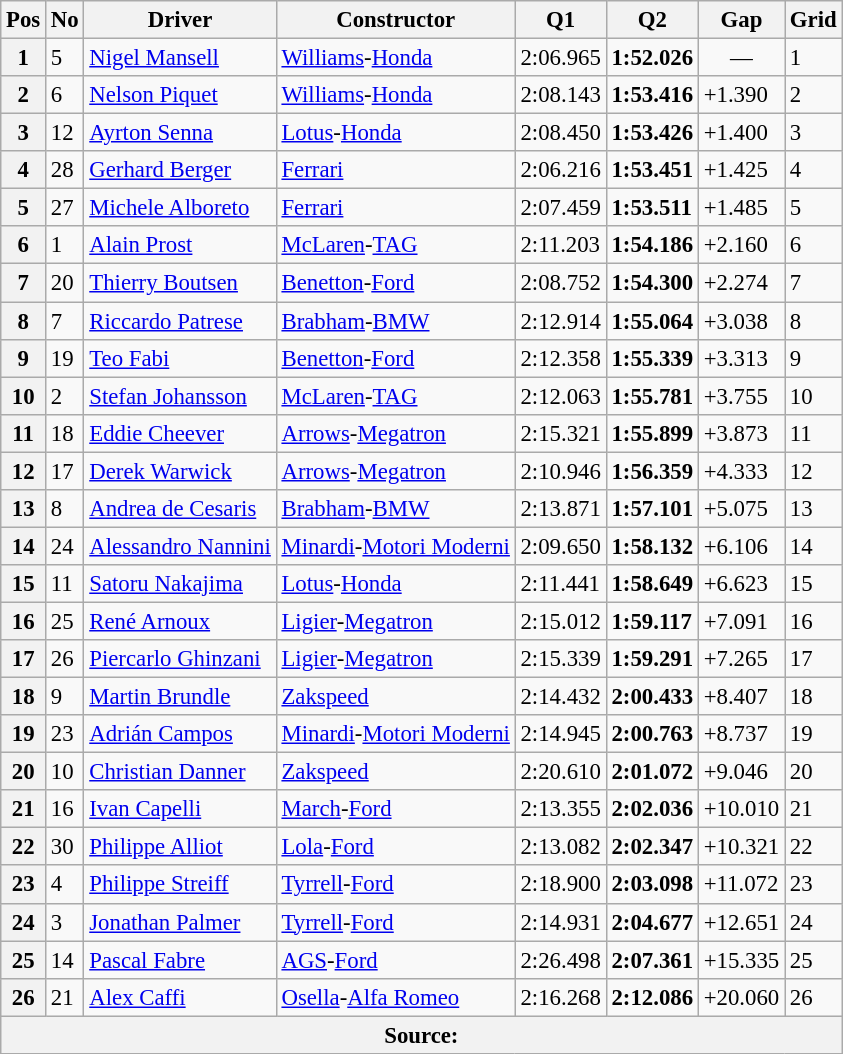<table class="wikitable sortable" style="font-size: 95%;">
<tr>
<th>Pos</th>
<th>No</th>
<th>Driver</th>
<th>Constructor</th>
<th>Q1</th>
<th>Q2</th>
<th>Gap</th>
<th>Grid</th>
</tr>
<tr>
<th>1</th>
<td>5</td>
<td> <a href='#'>Nigel Mansell</a></td>
<td><a href='#'>Williams</a>-<a href='#'>Honda</a></td>
<td>2:06.965</td>
<td><strong>1:52.026</strong></td>
<td align="center">—</td>
<td>1</td>
</tr>
<tr>
<th>2</th>
<td>6</td>
<td> <a href='#'>Nelson Piquet</a></td>
<td><a href='#'>Williams</a>-<a href='#'>Honda</a></td>
<td>2:08.143</td>
<td><strong>1:53.416</strong></td>
<td>+1.390</td>
<td>2</td>
</tr>
<tr>
<th>3</th>
<td>12</td>
<td> <a href='#'>Ayrton Senna</a></td>
<td><a href='#'>Lotus</a>-<a href='#'>Honda</a></td>
<td>2:08.450</td>
<td><strong>1:53.426</strong></td>
<td>+1.400</td>
<td>3</td>
</tr>
<tr>
<th>4</th>
<td>28</td>
<td> <a href='#'>Gerhard Berger</a></td>
<td><a href='#'>Ferrari</a></td>
<td>2:06.216</td>
<td><strong>1:53.451</strong></td>
<td>+1.425</td>
<td>4</td>
</tr>
<tr>
<th>5</th>
<td>27</td>
<td> <a href='#'>Michele Alboreto</a></td>
<td><a href='#'>Ferrari</a></td>
<td>2:07.459</td>
<td><strong>1:53.511</strong></td>
<td>+1.485</td>
<td>5</td>
</tr>
<tr>
<th>6</th>
<td>1</td>
<td> <a href='#'>Alain Prost</a></td>
<td><a href='#'>McLaren</a>-<a href='#'>TAG</a></td>
<td>2:11.203</td>
<td><strong>1:54.186</strong></td>
<td>+2.160</td>
<td>6</td>
</tr>
<tr>
<th>7</th>
<td>20</td>
<td> <a href='#'>Thierry Boutsen</a></td>
<td><a href='#'>Benetton</a>-<a href='#'>Ford</a></td>
<td>2:08.752</td>
<td><strong>1:54.300</strong></td>
<td>+2.274</td>
<td>7</td>
</tr>
<tr>
<th>8</th>
<td>7</td>
<td> <a href='#'>Riccardo Patrese</a></td>
<td><a href='#'>Brabham</a>-<a href='#'>BMW</a></td>
<td>2:12.914</td>
<td><strong>1:55.064</strong></td>
<td>+3.038</td>
<td>8</td>
</tr>
<tr>
<th>9</th>
<td>19</td>
<td> <a href='#'>Teo Fabi</a></td>
<td><a href='#'>Benetton</a>-<a href='#'>Ford</a></td>
<td>2:12.358</td>
<td><strong>1:55.339</strong></td>
<td>+3.313</td>
<td>9</td>
</tr>
<tr>
<th>10</th>
<td>2</td>
<td> <a href='#'>Stefan Johansson</a></td>
<td><a href='#'>McLaren</a>-<a href='#'>TAG</a></td>
<td>2:12.063</td>
<td><strong>1:55.781</strong></td>
<td>+3.755</td>
<td>10</td>
</tr>
<tr>
<th>11</th>
<td>18</td>
<td> <a href='#'>Eddie Cheever</a></td>
<td><a href='#'>Arrows</a>-<a href='#'>Megatron</a></td>
<td>2:15.321</td>
<td><strong>1:55.899</strong></td>
<td>+3.873</td>
<td>11</td>
</tr>
<tr>
<th>12</th>
<td>17</td>
<td> <a href='#'>Derek Warwick</a></td>
<td><a href='#'>Arrows</a>-<a href='#'>Megatron</a></td>
<td>2:10.946</td>
<td><strong>1:56.359</strong></td>
<td>+4.333</td>
<td>12</td>
</tr>
<tr>
<th>13</th>
<td>8</td>
<td> <a href='#'>Andrea de Cesaris</a></td>
<td><a href='#'>Brabham</a>-<a href='#'>BMW</a></td>
<td>2:13.871</td>
<td><strong>1:57.101</strong></td>
<td>+5.075</td>
<td>13</td>
</tr>
<tr>
<th>14</th>
<td>24</td>
<td> <a href='#'>Alessandro Nannini</a></td>
<td><a href='#'>Minardi</a>-<a href='#'>Motori Moderni</a></td>
<td>2:09.650</td>
<td><strong>1:58.132</strong></td>
<td>+6.106</td>
<td>14</td>
</tr>
<tr>
<th>15</th>
<td>11</td>
<td> <a href='#'>Satoru Nakajima</a></td>
<td><a href='#'>Lotus</a>-<a href='#'>Honda</a></td>
<td>2:11.441</td>
<td><strong>1:58.649</strong></td>
<td>+6.623</td>
<td>15</td>
</tr>
<tr>
<th>16</th>
<td>25</td>
<td> <a href='#'>René Arnoux</a></td>
<td><a href='#'>Ligier</a>-<a href='#'>Megatron</a></td>
<td>2:15.012</td>
<td><strong>1:59.117</strong></td>
<td>+7.091</td>
<td>16</td>
</tr>
<tr>
<th>17</th>
<td>26</td>
<td> <a href='#'>Piercarlo Ghinzani</a></td>
<td><a href='#'>Ligier</a>-<a href='#'>Megatron</a></td>
<td>2:15.339</td>
<td><strong>1:59.291</strong></td>
<td>+7.265</td>
<td>17</td>
</tr>
<tr>
<th>18</th>
<td>9</td>
<td> <a href='#'>Martin Brundle</a></td>
<td><a href='#'>Zakspeed</a></td>
<td>2:14.432</td>
<td><strong>2:00.433</strong></td>
<td>+8.407</td>
<td>18</td>
</tr>
<tr>
<th>19</th>
<td>23</td>
<td> <a href='#'>Adrián Campos</a></td>
<td><a href='#'>Minardi</a>-<a href='#'>Motori Moderni</a></td>
<td>2:14.945</td>
<td><strong>2:00.763</strong></td>
<td>+8.737</td>
<td>19</td>
</tr>
<tr>
<th>20</th>
<td>10</td>
<td> <a href='#'>Christian Danner</a></td>
<td><a href='#'>Zakspeed</a></td>
<td>2:20.610</td>
<td><strong>2:01.072</strong></td>
<td>+9.046</td>
<td>20</td>
</tr>
<tr>
<th>21</th>
<td>16</td>
<td> <a href='#'>Ivan Capelli</a></td>
<td><a href='#'>March</a>-<a href='#'>Ford</a></td>
<td>2:13.355</td>
<td><strong>2:02.036</strong></td>
<td>+10.010</td>
<td>21</td>
</tr>
<tr>
<th>22</th>
<td>30</td>
<td> <a href='#'>Philippe Alliot</a></td>
<td><a href='#'>Lola</a>-<a href='#'>Ford</a></td>
<td>2:13.082</td>
<td><strong>2:02.347</strong></td>
<td>+10.321</td>
<td>22</td>
</tr>
<tr>
<th>23</th>
<td>4</td>
<td> <a href='#'>Philippe Streiff</a></td>
<td><a href='#'>Tyrrell</a>-<a href='#'>Ford</a></td>
<td>2:18.900</td>
<td><strong>2:03.098</strong></td>
<td>+11.072</td>
<td>23</td>
</tr>
<tr>
<th>24</th>
<td>3</td>
<td> <a href='#'>Jonathan Palmer</a></td>
<td><a href='#'>Tyrrell</a>-<a href='#'>Ford</a></td>
<td>2:14.931</td>
<td><strong>2:04.677</strong></td>
<td>+12.651</td>
<td>24</td>
</tr>
<tr>
<th>25</th>
<td>14</td>
<td> <a href='#'>Pascal Fabre</a></td>
<td><a href='#'>AGS</a>-<a href='#'>Ford</a></td>
<td>2:26.498</td>
<td><strong>2:07.361</strong></td>
<td>+15.335</td>
<td>25</td>
</tr>
<tr>
<th>26</th>
<td>21</td>
<td> <a href='#'>Alex Caffi</a></td>
<td><a href='#'>Osella</a>-<a href='#'>Alfa Romeo</a></td>
<td>2:16.268</td>
<td><strong>2:12.086</strong></td>
<td>+20.060</td>
<td>26</td>
</tr>
<tr>
<th colspan="8">Source:</th>
</tr>
</table>
